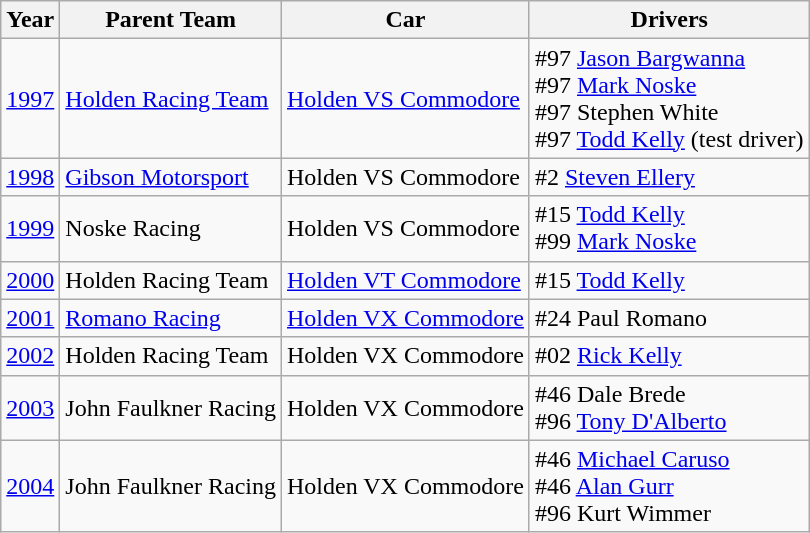<table class="wikitable">
<tr>
<th>Year</th>
<th>Parent Team</th>
<th>Car</th>
<th>Drivers</th>
</tr>
<tr>
<td><a href='#'>1997</a></td>
<td><a href='#'>Holden Racing Team</a></td>
<td><a href='#'>Holden VS Commodore</a></td>
<td>#97 <a href='#'>Jason Bargwanna</a><br>#97 <a href='#'>Mark Noske</a><br>#97 Stephen White<br>#97 <a href='#'>Todd Kelly</a> (test driver)</td>
</tr>
<tr>
<td><a href='#'>1998</a></td>
<td><a href='#'>Gibson Motorsport</a></td>
<td>Holden VS Commodore</td>
<td>#2 <a href='#'>Steven Ellery</a></td>
</tr>
<tr>
<td><a href='#'>1999</a></td>
<td>Noske Racing</td>
<td>Holden VS Commodore</td>
<td>#15 <a href='#'>Todd Kelly</a><br>#99 <a href='#'>Mark Noske</a></td>
</tr>
<tr>
<td><a href='#'>2000</a></td>
<td>Holden Racing Team</td>
<td><a href='#'>Holden VT Commodore</a></td>
<td>#15 <a href='#'>Todd Kelly</a></td>
</tr>
<tr>
<td><a href='#'>2001</a></td>
<td><a href='#'>Romano Racing</a></td>
<td><a href='#'>Holden VX Commodore</a></td>
<td>#24 Paul Romano</td>
</tr>
<tr>
<td><a href='#'>2002</a></td>
<td>Holden Racing Team</td>
<td>Holden VX Commodore</td>
<td>#02 <a href='#'>Rick Kelly</a></td>
</tr>
<tr>
<td><a href='#'>2003</a></td>
<td>John Faulkner Racing</td>
<td>Holden VX Commodore</td>
<td>#46 Dale Brede<br>#96 <a href='#'>Tony D'Alberto</a></td>
</tr>
<tr>
<td><a href='#'>2004</a></td>
<td>John Faulkner Racing</td>
<td>Holden VX Commodore</td>
<td>#46 <a href='#'>Michael Caruso</a><br>#46 <a href='#'>Alan Gurr</a><br>#96 Kurt Wimmer</td>
</tr>
</table>
